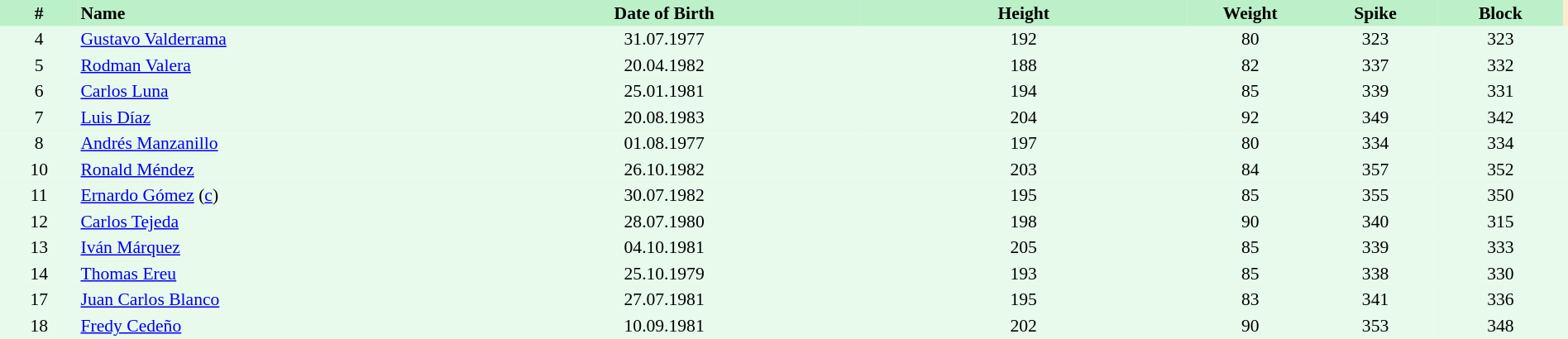<table border=0 cellpadding=2 cellspacing=0  |- bgcolor=#FFECCE style="text-align:center; font-size:90%;" width=100%>
<tr bgcolor=#BBF0C9>
<th width=5%>#</th>
<th width=25% align=left>Name</th>
<th width=25%>Date of Birth</th>
<th width=21%>Height</th>
<th width=8%>Weight</th>
<th width=8%>Spike</th>
<th width=8%>Block</th>
</tr>
<tr bgcolor=#E7FAEC>
<td>4</td>
<td align=left><a href='#'>Gustavo Valderrama</a></td>
<td>31.07.1977</td>
<td>192</td>
<td>80</td>
<td>323</td>
<td>323</td>
<td></td>
</tr>
<tr bgcolor=#E7FAEC>
<td>5</td>
<td align=left><a href='#'>Rodman Valera</a></td>
<td>20.04.1982</td>
<td>188</td>
<td>82</td>
<td>337</td>
<td>332</td>
<td></td>
</tr>
<tr bgcolor=#E7FAEC>
<td>6</td>
<td align=left><a href='#'>Carlos Luna</a></td>
<td>25.01.1981</td>
<td>194</td>
<td>85</td>
<td>339</td>
<td>331</td>
<td></td>
</tr>
<tr bgcolor=#E7FAEC>
<td>7</td>
<td align=left><a href='#'>Luis Díaz</a></td>
<td>20.08.1983</td>
<td>204</td>
<td>92</td>
<td>349</td>
<td>342</td>
<td></td>
</tr>
<tr bgcolor=#E7FAEC>
<td>8</td>
<td align=left><a href='#'>Andrés Manzanillo</a></td>
<td>01.08.1977</td>
<td>197</td>
<td>80</td>
<td>334</td>
<td>334</td>
<td></td>
</tr>
<tr bgcolor=#E7FAEC>
<td>10</td>
<td align=left><a href='#'>Ronald Méndez</a></td>
<td>26.10.1982</td>
<td>203</td>
<td>84</td>
<td>357</td>
<td>352</td>
<td></td>
</tr>
<tr bgcolor=#E7FAEC>
<td>11</td>
<td align=left><a href='#'>Ernardo Gómez</a> (<a href='#'>c</a>)</td>
<td>30.07.1982</td>
<td>195</td>
<td>85</td>
<td>355</td>
<td>350</td>
<td></td>
</tr>
<tr bgcolor=#E7FAEC>
<td>12</td>
<td align=left><a href='#'>Carlos Tejeda</a></td>
<td>28.07.1980</td>
<td>198</td>
<td>90</td>
<td>340</td>
<td>315</td>
<td></td>
</tr>
<tr bgcolor=#E7FAEC>
<td>13</td>
<td align=left><a href='#'>Iván Márquez</a></td>
<td>04.10.1981</td>
<td>205</td>
<td>85</td>
<td>339</td>
<td>333</td>
<td></td>
</tr>
<tr bgcolor=#E7FAEC>
<td>14</td>
<td align=left><a href='#'>Thomas Ereu</a></td>
<td>25.10.1979</td>
<td>193</td>
<td>85</td>
<td>338</td>
<td>330</td>
<td></td>
</tr>
<tr bgcolor=#E7FAEC>
<td>17</td>
<td align=left><a href='#'>Juan Carlos Blanco</a></td>
<td>27.07.1981</td>
<td>195</td>
<td>83</td>
<td>341</td>
<td>336</td>
<td></td>
</tr>
<tr bgcolor=#E7FAEC>
<td>18</td>
<td align=left><a href='#'>Fredy Cedeño</a></td>
<td>10.09.1981</td>
<td>202</td>
<td>90</td>
<td>353</td>
<td>348</td>
<td></td>
</tr>
</table>
